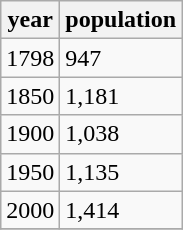<table class="wikitable">
<tr>
<th>year</th>
<th>population</th>
</tr>
<tr>
<td>1798</td>
<td>947</td>
</tr>
<tr>
<td>1850</td>
<td>1,181</td>
</tr>
<tr>
<td>1900</td>
<td>1,038</td>
</tr>
<tr>
<td>1950</td>
<td>1,135</td>
</tr>
<tr>
<td>2000</td>
<td>1,414</td>
</tr>
<tr>
</tr>
</table>
